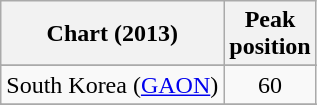<table class="wikitable sortable">
<tr>
<th align="left">Chart (2013)</th>
<th align="center">Peak<br>position</th>
</tr>
<tr>
</tr>
<tr>
</tr>
<tr>
</tr>
<tr>
</tr>
<tr>
<td>South Korea (<a href='#'>GAON</a>)</td>
<td style="text-align:center;">60</td>
</tr>
<tr>
</tr>
<tr>
</tr>
<tr>
</tr>
</table>
